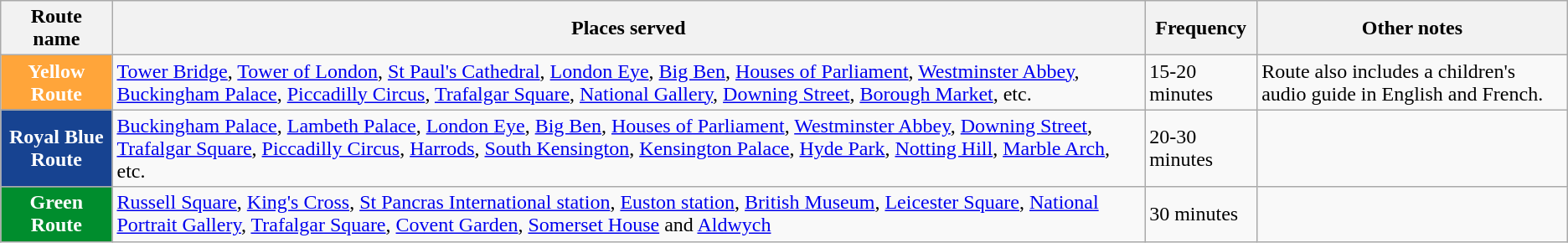<table class="wikitable">
<tr>
<th>Route name</th>
<th>Places served</th>
<th>Frequency</th>
<th>Other notes</th>
</tr>
<tr>
<th style="background:#FFA53A; color:white">Yellow Route</th>
<td><a href='#'>Tower Bridge</a>, <a href='#'>Tower of London</a>, <a href='#'>St Paul's Cathedral</a>, <a href='#'>London Eye</a>, <a href='#'>Big Ben</a>, <a href='#'>Houses of Parliament</a>, <a href='#'>Westminster Abbey</a>, <a href='#'>Buckingham Palace</a>, <a href='#'>Piccadilly Circus</a>, <a href='#'>Trafalgar Square</a>, <a href='#'>National Gallery</a>, <a href='#'>Downing Street</a>, <a href='#'>Borough Market</a>, etc.</td>
<td>15-20 minutes</td>
<td>Route also includes a children's audio guide in English and French.</td>
</tr>
<tr>
<th style="background:#174391; color:white">Royal Blue Route</th>
<td><a href='#'>Buckingham Palace</a>, <a href='#'>Lambeth Palace</a>, <a href='#'>London Eye</a>, <a href='#'>Big Ben</a>, <a href='#'>Houses of Parliament</a>, <a href='#'>Westminster Abbey</a>, <a href='#'>Downing Street</a>, <a href='#'>Trafalgar Square</a>, <a href='#'>Piccadilly Circus</a>, <a href='#'>Harrods</a>, <a href='#'>South Kensington</a>, <a href='#'>Kensington Palace</a>, <a href='#'>Hyde Park</a>, <a href='#'>Notting Hill</a>, <a href='#'>Marble Arch</a>, etc.</td>
<td>20-30 minutes</td>
<td></td>
</tr>
<tr>
<th style="background:#008D2D; color:white">Green Route</th>
<td><a href='#'>Russell Square</a>, <a href='#'>King's Cross</a>, <a href='#'>St Pancras International station</a>, <a href='#'>Euston station</a>, <a href='#'>British Museum</a>, <a href='#'>Leicester Square</a>, <a href='#'>National Portrait Gallery</a>, <a href='#'>Trafalgar Square</a>, <a href='#'>Covent Garden</a>, <a href='#'>Somerset House</a> and <a href='#'>Aldwych</a></td>
<td>30 minutes</td>
<td></td>
</tr>
</table>
